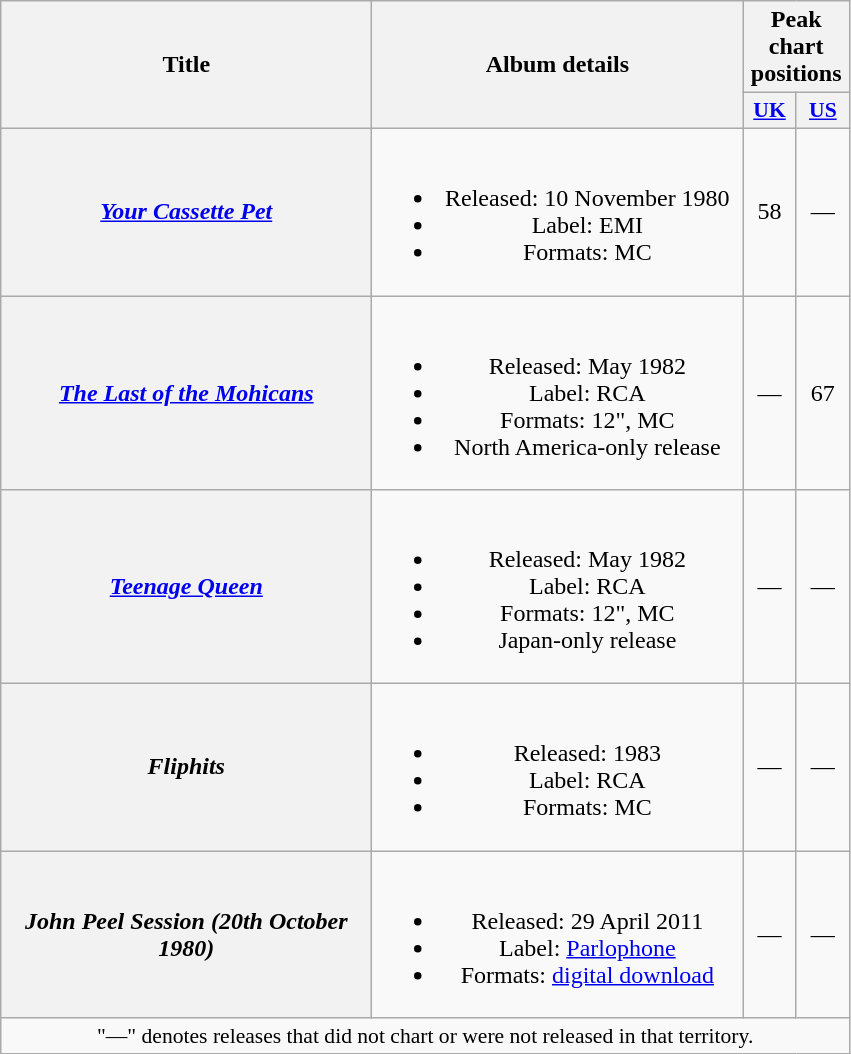<table class="wikitable plainrowheaders" style="text-align:center;">
<tr>
<th rowspan="2" scope="col" style="width:15em;">Title</th>
<th rowspan="2" scope="col" style="width:15em;">Album details</th>
<th colspan="2">Peak chart positions</th>
</tr>
<tr>
<th scope="col" style="width:2em;font-size:90%;"><a href='#'>UK</a><br></th>
<th scope="col" style="width:2em;font-size:90%;"><a href='#'>US</a><br></th>
</tr>
<tr>
<th scope="row"><em><a href='#'>Your Cassette Pet</a></em></th>
<td><br><ul><li>Released: 10 November 1980</li><li>Label: EMI</li><li>Formats: MC</li></ul></td>
<td>58</td>
<td>—</td>
</tr>
<tr>
<th scope="row"><em><a href='#'>The Last of the Mohicans</a></em></th>
<td><br><ul><li>Released: May 1982</li><li>Label: RCA</li><li>Formats: 12", MC</li><li>North America-only release</li></ul></td>
<td>—</td>
<td>67</td>
</tr>
<tr>
<th scope="row"><em><a href='#'>Teenage Queen</a></em></th>
<td><br><ul><li>Released: May 1982</li><li>Label: RCA</li><li>Formats: 12", MC</li><li>Japan-only release</li></ul></td>
<td>—</td>
<td>—</td>
</tr>
<tr>
<th scope="row"><em>Fliphits</em></th>
<td><br><ul><li>Released: 1983</li><li>Label: RCA</li><li>Formats: MC</li></ul></td>
<td>—</td>
<td>—</td>
</tr>
<tr>
<th scope="row"><em>John Peel Session (20th October 1980)</em></th>
<td><br><ul><li>Released: 29 April 2011</li><li>Label: <a href='#'>Parlophone</a></li><li>Formats: <a href='#'>digital download</a></li></ul></td>
<td>—</td>
<td>—</td>
</tr>
<tr>
<td colspan="4" style="font-size:90%">"—" denotes releases that did not chart or were not released in that territory.</td>
</tr>
</table>
